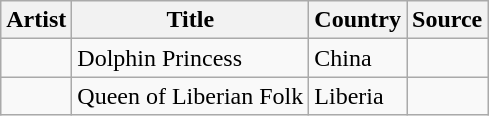<table class="wikitable sortable">
<tr>
<th>Artist</th>
<th>Title</th>
<th>Country</th>
<th class="unsortable">Source</th>
</tr>
<tr>
<td></td>
<td>Dolphin Princess</td>
<td>China</td>
<td></td>
</tr>
<tr>
<td></td>
<td>Queen of Liberian Folk</td>
<td>Liberia</td>
<td></td>
</tr>
</table>
